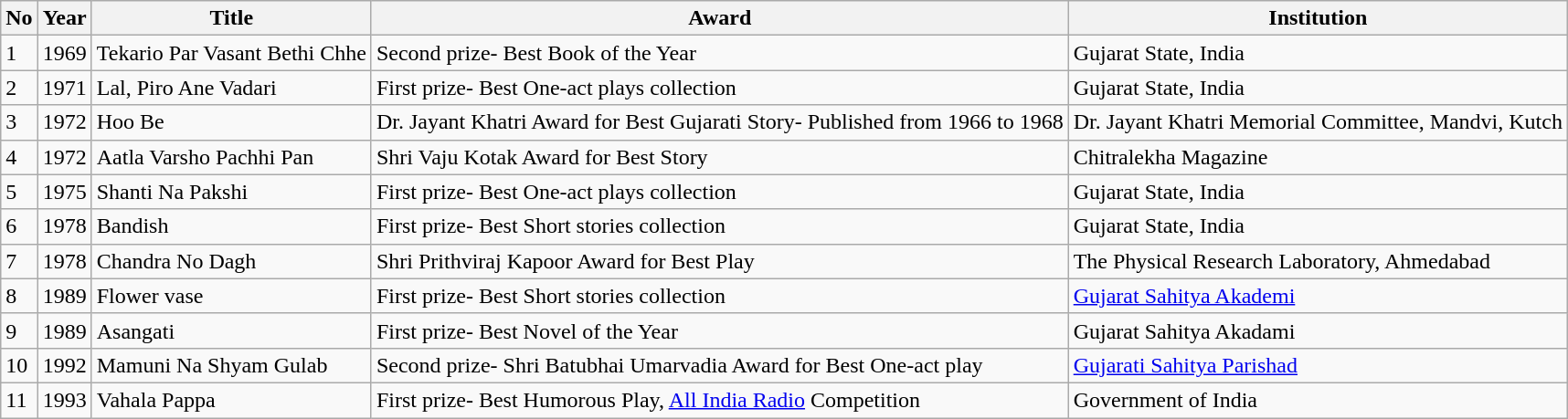<table class="wikitable sortable">
<tr>
<th>No</th>
<th>Year</th>
<th>Title</th>
<th>Award</th>
<th>Institution</th>
</tr>
<tr>
<td>1</td>
<td>1969</td>
<td>Tekario Par Vasant Bethi Chhe</td>
<td>Second prize- Best Book of the Year</td>
<td>Gujarat State, India</td>
</tr>
<tr>
<td>2</td>
<td>1971</td>
<td>Lal, Piro Ane Vadari</td>
<td>First prize- Best One-act plays collection</td>
<td>Gujarat State, India</td>
</tr>
<tr>
<td>3</td>
<td>1972</td>
<td>Hoo Be</td>
<td>Dr. Jayant Khatri Award for Best Gujarati Story- Published from 1966 to 1968</td>
<td>Dr. Jayant Khatri Memorial Committee, Mandvi, Kutch</td>
</tr>
<tr>
<td>4</td>
<td>1972</td>
<td>Aatla Varsho Pachhi Pan</td>
<td>Shri Vaju Kotak Award for Best Story</td>
<td>Chitralekha Magazine</td>
</tr>
<tr>
<td>5</td>
<td>1975</td>
<td>Shanti Na Pakshi</td>
<td>First prize- Best One-act plays collection</td>
<td>Gujarat State, India</td>
</tr>
<tr>
<td>6</td>
<td>1978</td>
<td>Bandish</td>
<td>First prize- Best Short stories collection</td>
<td>Gujarat State, India</td>
</tr>
<tr>
<td>7</td>
<td>1978</td>
<td>Chandra No Dagh</td>
<td>Shri Prithviraj Kapoor Award for Best Play</td>
<td>The Physical Research Laboratory, Ahmedabad</td>
</tr>
<tr>
<td>8</td>
<td>1989</td>
<td>Flower vase</td>
<td>First prize- Best Short stories collection</td>
<td><a href='#'>Gujarat Sahitya Akademi</a></td>
</tr>
<tr>
<td>9</td>
<td>1989</td>
<td>Asangati</td>
<td>First prize- Best Novel of the Year</td>
<td>Gujarat Sahitya Akadami</td>
</tr>
<tr>
<td>10</td>
<td>1992</td>
<td>Mamuni Na Shyam Gulab</td>
<td>Second prize- Shri Batubhai Umarvadia Award for Best One-act play</td>
<td><a href='#'>Gujarati Sahitya Parishad</a></td>
</tr>
<tr>
<td>11</td>
<td>1993</td>
<td>Vahala Pappa</td>
<td>First prize- Best Humorous Play, <a href='#'>All India Radio</a> Competition</td>
<td>Government of India</td>
</tr>
</table>
